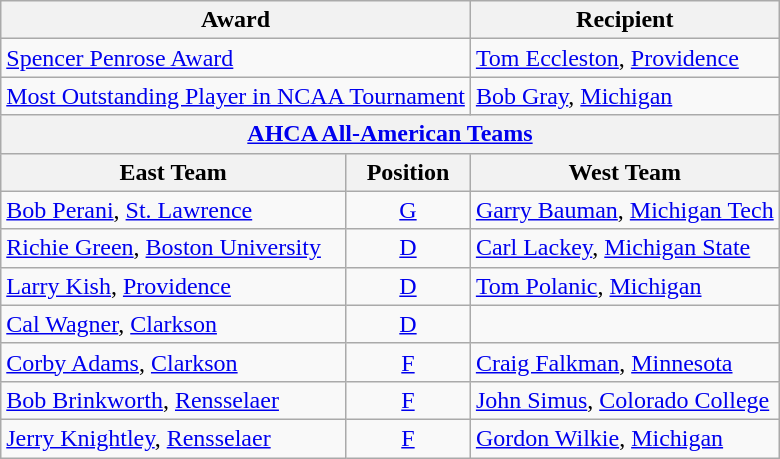<table class="wikitable">
<tr>
<th colspan=2>Award</th>
<th>Recipient</th>
</tr>
<tr>
<td colspan=2><a href='#'>Spencer Penrose Award</a></td>
<td><a href='#'>Tom Eccleston</a>, <a href='#'>Providence</a></td>
</tr>
<tr>
<td colspan=2><a href='#'>Most Outstanding Player in NCAA Tournament</a></td>
<td><a href='#'>Bob Gray</a>, <a href='#'>Michigan</a></td>
</tr>
<tr>
<th colspan=3><a href='#'>AHCA All-American Teams</a></th>
</tr>
<tr>
<th>East Team</th>
<th>  Position  </th>
<th>West Team</th>
</tr>
<tr>
<td><a href='#'>Bob Perani</a>, <a href='#'>St. Lawrence</a></td>
<td align=center><a href='#'>G</a></td>
<td><a href='#'>Garry Bauman</a>, <a href='#'>Michigan Tech</a></td>
</tr>
<tr>
<td><a href='#'>Richie Green</a>, <a href='#'>Boston University</a></td>
<td align=center><a href='#'>D</a></td>
<td><a href='#'>Carl Lackey</a>, <a href='#'>Michigan State</a></td>
</tr>
<tr>
<td><a href='#'>Larry Kish</a>, <a href='#'>Providence</a></td>
<td align=center><a href='#'>D</a></td>
<td><a href='#'>Tom Polanic</a>, <a href='#'>Michigan</a></td>
</tr>
<tr>
<td><a href='#'>Cal Wagner</a>, <a href='#'>Clarkson</a></td>
<td align=center><a href='#'>D</a></td>
<td></td>
</tr>
<tr>
<td><a href='#'>Corby Adams</a>, <a href='#'>Clarkson</a></td>
<td align=center><a href='#'>F</a></td>
<td><a href='#'>Craig Falkman</a>, <a href='#'>Minnesota</a></td>
</tr>
<tr>
<td><a href='#'>Bob Brinkworth</a>, <a href='#'>Rensselaer</a></td>
<td align=center><a href='#'>F</a></td>
<td><a href='#'>John Simus</a>, <a href='#'>Colorado College</a></td>
</tr>
<tr>
<td><a href='#'>Jerry Knightley</a>, <a href='#'>Rensselaer</a></td>
<td align=center><a href='#'>F</a></td>
<td><a href='#'>Gordon Wilkie</a>, <a href='#'>Michigan</a></td>
</tr>
</table>
